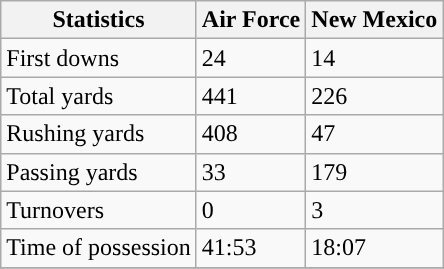<table class="wikitable">
<tr>
<th>Statistics</th>
<th>Air Force</th>
<th>New Mexico</th>
</tr>
<tr>
<td>First downs</td>
<td>24</td>
<td>14</td>
</tr>
<tr>
<td>Total yards</td>
<td>441</td>
<td>226</td>
</tr>
<tr>
<td>Rushing yards</td>
<td>408</td>
<td>47</td>
</tr>
<tr>
<td>Passing yards</td>
<td>33</td>
<td>179</td>
</tr>
<tr>
<td>Turnovers</td>
<td>0</td>
<td>3</td>
</tr>
<tr>
<td>Time of possession</td>
<td>41:53</td>
<td>18:07</td>
</tr>
<tr>
</tr>
</table>
